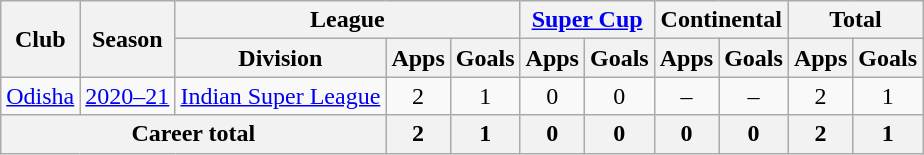<table class="wikitable" style="text-align: center;">
<tr>
<th rowspan="2">Club</th>
<th rowspan="2">Season</th>
<th colspan="3">League</th>
<th colspan="2"><a href='#'>Super Cup</a></th>
<th colspan="2">Continental</th>
<th colspan="2">Total</th>
</tr>
<tr>
<th>Division</th>
<th>Apps</th>
<th>Goals</th>
<th>Apps</th>
<th>Goals</th>
<th>Apps</th>
<th>Goals</th>
<th>Apps</th>
<th>Goals</th>
</tr>
<tr>
<td rowspan="1"><a href='#'>Odisha</a></td>
<td><a href='#'>2020–21</a></td>
<td rowspan="1"><a href='#'>Indian Super League</a></td>
<td>2</td>
<td>1</td>
<td>0</td>
<td>0</td>
<td>–</td>
<td>–</td>
<td>2</td>
<td>1</td>
</tr>
<tr>
<th colspan="3">Career total</th>
<th>2</th>
<th>1</th>
<th>0</th>
<th>0</th>
<th>0</th>
<th>0</th>
<th>2</th>
<th>1</th>
</tr>
</table>
